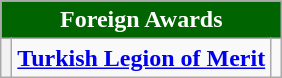<table class="wikitable">
<tr>
<th colspan="3" style="background:#006400; color:#FFFFFF; text-align:center"><strong>Foreign Awards</strong></th>
</tr>
<tr>
<th><strong></strong></th>
<td><a href='#'><strong>Turkish Legion of Merit</strong></a></td>
<td></td>
</tr>
</table>
